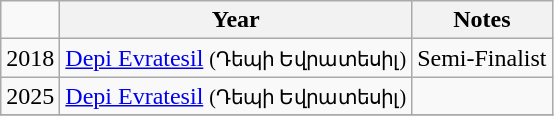<table class="wikitable sortable">
<tr>
<td></td>
<th>Year</th>
<th class="unsortable">Notes</th>
</tr>
<tr>
<td>2018</td>
<td><a href='#'>Depi Evratesil</a> <small>(Դեպի Եվրատեսիլ)</small></td>
<td>Semi-Finalist</td>
</tr>
<tr>
<td>2025</td>
<td><a href='#'>Depi Evratesil</a> <small> (Դեպի Եվրատեսիլ)</small></td>
<td></td>
</tr>
<tr>
</tr>
</table>
